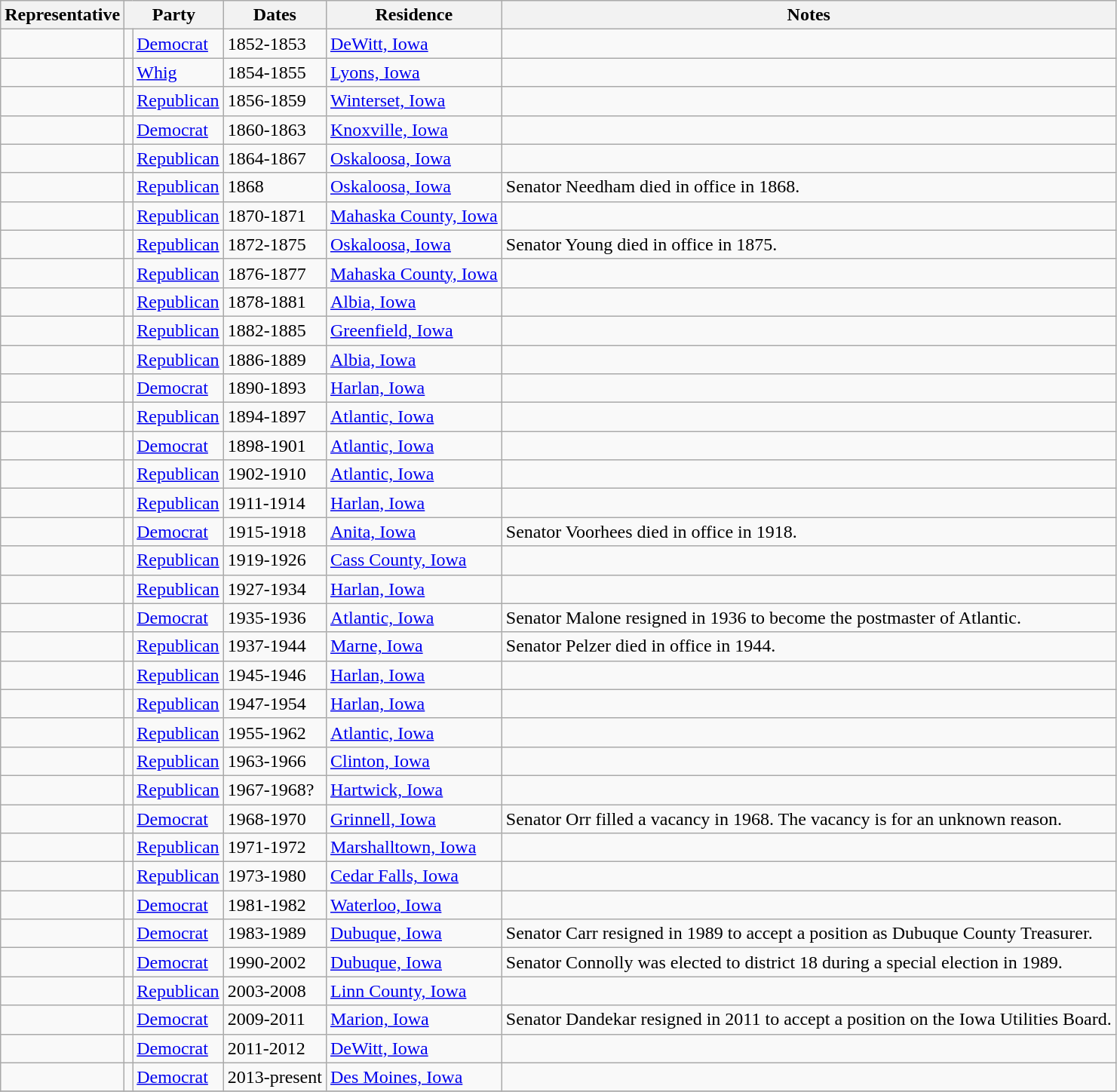<table class="sortable wikitable">
<tr valign=bottom>
<th>Representative</th>
<th colspan="2">Party</th>
<th>Dates</th>
<th>Residence</th>
<th>Notes</th>
</tr>
<tr>
<td></td>
<td bgcolor=></td>
<td><a href='#'>Democrat</a></td>
<td>1852-1853</td>
<td><a href='#'>DeWitt, Iowa</a></td>
<td></td>
</tr>
<tr>
<td></td>
<td bgcolor=></td>
<td><a href='#'>Whig</a></td>
<td>1854-1855</td>
<td><a href='#'>Lyons, Iowa</a></td>
<td></td>
</tr>
<tr>
<td></td>
<td bgcolor=></td>
<td><a href='#'>Republican</a></td>
<td>1856-1859</td>
<td><a href='#'>Winterset, Iowa</a></td>
<td></td>
</tr>
<tr>
<td></td>
<td bgcolor=></td>
<td><a href='#'>Democrat</a></td>
<td>1860-1863</td>
<td><a href='#'>Knoxville, Iowa</a></td>
<td></td>
</tr>
<tr>
<td></td>
<td bgcolor=></td>
<td><a href='#'>Republican</a></td>
<td>1864-1867</td>
<td><a href='#'>Oskaloosa, Iowa</a></td>
<td></td>
</tr>
<tr>
<td></td>
<td bgcolor=></td>
<td><a href='#'>Republican</a></td>
<td>1868</td>
<td><a href='#'>Oskaloosa, Iowa</a></td>
<td>Senator Needham died in office in 1868.</td>
</tr>
<tr>
<td></td>
<td bgcolor=></td>
<td><a href='#'>Republican</a></td>
<td>1870-1871</td>
<td><a href='#'>Mahaska County, Iowa</a></td>
<td></td>
</tr>
<tr>
<td></td>
<td bgcolor=></td>
<td><a href='#'>Republican</a></td>
<td>1872-1875</td>
<td><a href='#'>Oskaloosa, Iowa</a></td>
<td>Senator Young died in office in 1875.</td>
</tr>
<tr>
<td></td>
<td bgcolor=></td>
<td><a href='#'>Republican</a></td>
<td>1876-1877</td>
<td><a href='#'>Mahaska County, Iowa</a></td>
<td></td>
</tr>
<tr>
<td></td>
<td bgcolor=></td>
<td><a href='#'>Republican</a></td>
<td>1878-1881</td>
<td><a href='#'>Albia, Iowa</a></td>
<td></td>
</tr>
<tr>
<td></td>
<td bgcolor=></td>
<td><a href='#'>Republican</a></td>
<td>1882-1885</td>
<td><a href='#'>Greenfield, Iowa</a></td>
<td></td>
</tr>
<tr>
<td></td>
<td bgcolor=></td>
<td><a href='#'>Republican</a></td>
<td>1886-1889</td>
<td><a href='#'>Albia, Iowa</a></td>
<td></td>
</tr>
<tr>
<td></td>
<td bgcolor=></td>
<td><a href='#'>Democrat</a></td>
<td>1890-1893</td>
<td><a href='#'>Harlan, Iowa</a></td>
<td></td>
</tr>
<tr>
<td></td>
<td bgcolor=></td>
<td><a href='#'>Republican</a></td>
<td>1894-1897</td>
<td><a href='#'>Atlantic, Iowa</a></td>
<td></td>
</tr>
<tr>
<td></td>
<td bgcolor=></td>
<td><a href='#'>Democrat</a></td>
<td>1898-1901</td>
<td><a href='#'>Atlantic, Iowa</a></td>
<td></td>
</tr>
<tr>
<td></td>
<td bgcolor=></td>
<td><a href='#'>Republican</a></td>
<td>1902-1910</td>
<td><a href='#'>Atlantic, Iowa</a></td>
<td></td>
</tr>
<tr>
<td></td>
<td bgcolor=></td>
<td><a href='#'>Republican</a></td>
<td>1911-1914</td>
<td><a href='#'>Harlan, Iowa</a></td>
<td></td>
</tr>
<tr>
<td></td>
<td bgcolor=></td>
<td><a href='#'>Democrat</a></td>
<td>1915-1918</td>
<td><a href='#'>Anita, Iowa</a></td>
<td>Senator Voorhees died in office in 1918.</td>
</tr>
<tr>
<td></td>
<td bgcolor=></td>
<td><a href='#'>Republican</a></td>
<td>1919-1926</td>
<td><a href='#'>Cass County, Iowa</a></td>
<td></td>
</tr>
<tr>
<td></td>
<td bgcolor=></td>
<td><a href='#'>Republican</a></td>
<td>1927-1934</td>
<td><a href='#'>Harlan, Iowa</a></td>
<td></td>
</tr>
<tr>
<td></td>
<td bgcolor=></td>
<td><a href='#'>Democrat</a></td>
<td>1935-1936</td>
<td><a href='#'>Atlantic, Iowa</a></td>
<td>Senator Malone resigned in 1936 to become the postmaster of Atlantic.</td>
</tr>
<tr>
<td></td>
<td bgcolor=></td>
<td><a href='#'>Republican</a></td>
<td>1937-1944</td>
<td><a href='#'>Marne, Iowa</a></td>
<td>Senator Pelzer died in office in 1944.</td>
</tr>
<tr>
<td></td>
<td bgcolor=></td>
<td><a href='#'>Republican</a></td>
<td>1945-1946</td>
<td><a href='#'>Harlan, Iowa</a></td>
<td></td>
</tr>
<tr>
<td></td>
<td bgcolor=></td>
<td><a href='#'>Republican</a></td>
<td>1947-1954</td>
<td><a href='#'>Harlan, Iowa</a></td>
<td></td>
</tr>
<tr>
<td></td>
<td bgcolor=></td>
<td><a href='#'>Republican</a></td>
<td>1955-1962</td>
<td><a href='#'>Atlantic, Iowa</a></td>
<td></td>
</tr>
<tr>
<td></td>
<td bgcolor=></td>
<td><a href='#'>Republican</a></td>
<td>1963-1966</td>
<td><a href='#'>Clinton, Iowa</a></td>
<td></td>
</tr>
<tr>
<td></td>
<td bgcolor=></td>
<td><a href='#'>Republican</a></td>
<td>1967-1968?</td>
<td><a href='#'>Hartwick, Iowa</a></td>
<td></td>
</tr>
<tr>
<td></td>
<td bgcolor=></td>
<td><a href='#'>Democrat</a></td>
<td>1968-1970</td>
<td><a href='#'>Grinnell, Iowa</a></td>
<td>Senator Orr filled a vacancy in 1968. The vacancy is for an unknown reason.</td>
</tr>
<tr>
<td></td>
<td bgcolor=></td>
<td><a href='#'>Republican</a></td>
<td>1971-1972</td>
<td><a href='#'>Marshalltown, Iowa</a></td>
<td></td>
</tr>
<tr>
<td></td>
<td bgcolor=></td>
<td><a href='#'>Republican</a></td>
<td>1973-1980</td>
<td><a href='#'>Cedar Falls, Iowa</a></td>
<td></td>
</tr>
<tr>
<td></td>
<td bgcolor=></td>
<td><a href='#'>Democrat</a></td>
<td>1981-1982</td>
<td><a href='#'>Waterloo, Iowa</a></td>
<td></td>
</tr>
<tr>
<td></td>
<td bgcolor=></td>
<td><a href='#'>Democrat</a></td>
<td>1983-1989</td>
<td><a href='#'>Dubuque, Iowa</a></td>
<td>Senator Carr resigned in 1989 to accept a position as Dubuque County Treasurer.</td>
</tr>
<tr>
<td></td>
<td bgcolor=></td>
<td><a href='#'>Democrat</a></td>
<td>1990-2002</td>
<td><a href='#'>Dubuque, Iowa</a></td>
<td>Senator Connolly was elected to district 18 during a special election in 1989.</td>
</tr>
<tr>
<td></td>
<td bgcolor=></td>
<td><a href='#'>Republican</a></td>
<td>2003-2008</td>
<td><a href='#'>Linn County, Iowa</a></td>
<td></td>
</tr>
<tr>
<td></td>
<td bgcolor=></td>
<td><a href='#'>Democrat</a></td>
<td>2009-2011</td>
<td><a href='#'>Marion, Iowa</a></td>
<td>Senator Dandekar resigned in 2011 to accept a position on the Iowa Utilities Board.</td>
</tr>
<tr>
<td></td>
<td bgcolor=></td>
<td><a href='#'>Democrat</a></td>
<td>2011-2012</td>
<td><a href='#'>DeWitt, Iowa</a></td>
<td></td>
</tr>
<tr>
<td></td>
<td bgcolor=></td>
<td><a href='#'>Democrat</a></td>
<td>2013-present</td>
<td><a href='#'>Des Moines, Iowa</a></td>
<td></td>
</tr>
<tr>
</tr>
</table>
